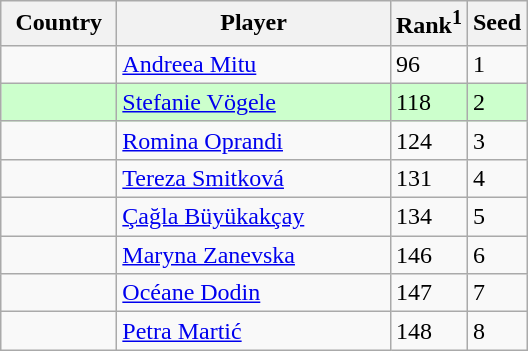<table class="sortable wikitable">
<tr>
<th width="70">Country</th>
<th width="175">Player</th>
<th>Rank<sup>1</sup></th>
<th>Seed</th>
</tr>
<tr>
<td></td>
<td><a href='#'>Andreea Mitu</a></td>
<td>96</td>
<td>1</td>
</tr>
<tr style="background:#cfc;">
<td></td>
<td><a href='#'>Stefanie Vögele</a></td>
<td>118</td>
<td>2</td>
</tr>
<tr>
<td></td>
<td><a href='#'>Romina Oprandi</a></td>
<td>124</td>
<td>3</td>
</tr>
<tr>
<td></td>
<td><a href='#'>Tereza Smitková</a></td>
<td>131</td>
<td>4</td>
</tr>
<tr>
<td></td>
<td><a href='#'>Çağla Büyükakçay</a></td>
<td>134</td>
<td>5</td>
</tr>
<tr>
<td></td>
<td><a href='#'>Maryna Zanevska</a></td>
<td>146</td>
<td>6</td>
</tr>
<tr>
<td></td>
<td><a href='#'>Océane Dodin</a></td>
<td>147</td>
<td>7</td>
</tr>
<tr>
<td></td>
<td><a href='#'>Petra Martić</a></td>
<td>148</td>
<td>8</td>
</tr>
</table>
